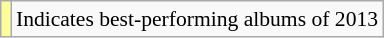<table class="wikitable" style="font-size:90%;">
<tr>
<td style="background-color:#FFFF99"></td>
<td>Indicates best-performing albums of 2013</td>
</tr>
</table>
